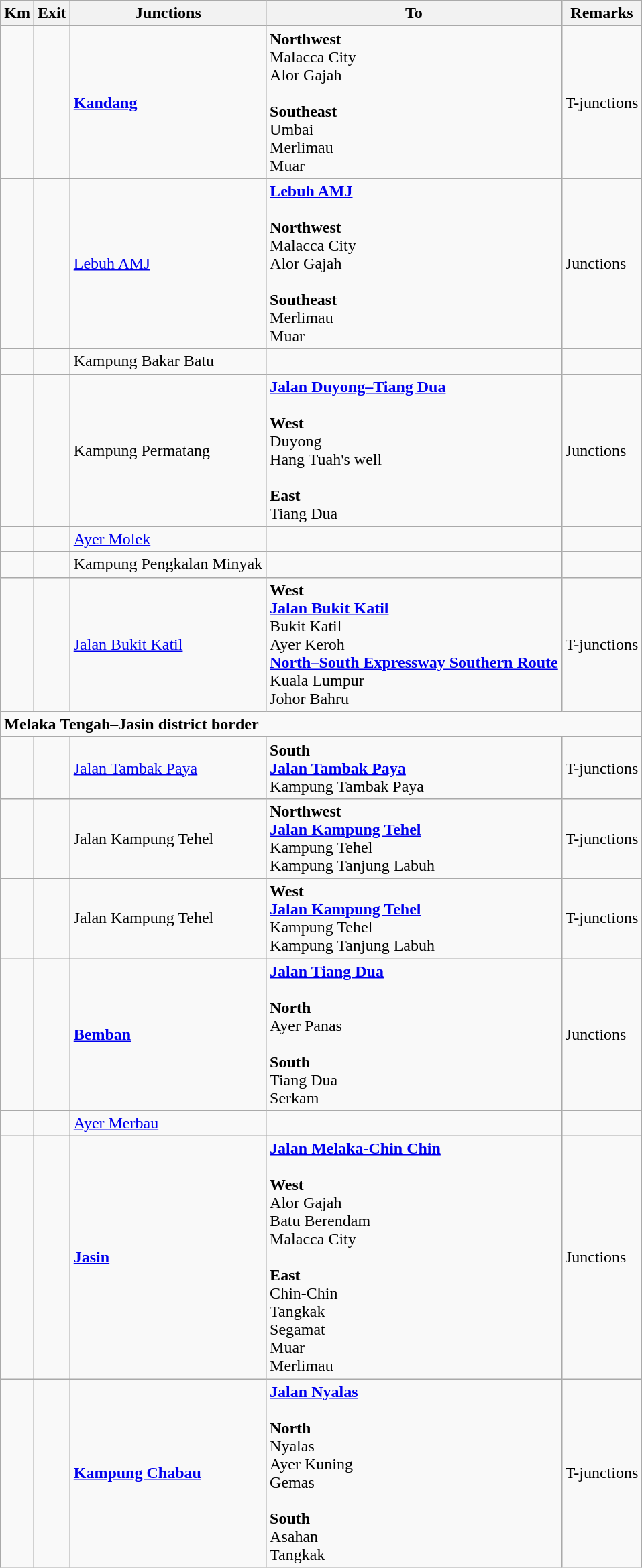<table class="wikitable">
<tr>
<th>Km</th>
<th>Exit</th>
<th>Junctions</th>
<th>To</th>
<th>Remarks</th>
</tr>
<tr>
<td></td>
<td></td>
<td><strong><a href='#'>Kandang</a></strong></td>
<td><strong>Northwest</strong><br> Malacca City<br> Alor Gajah<br><br><strong>Southeast</strong><br> Umbai<br> Merlimau<br> Muar</td>
<td>T-junctions</td>
</tr>
<tr>
<td></td>
<td></td>
<td><a href='#'>Lebuh AMJ</a></td>
<td> <strong><a href='#'>Lebuh AMJ</a></strong><br><br><strong>Northwest</strong><br> Malacca City<br> Alor Gajah<br><br><strong>Southeast</strong><br> Merlimau<br> Muar</td>
<td>Junctions</td>
</tr>
<tr>
<td></td>
<td></td>
<td>Kampung Bakar Batu</td>
<td></td>
<td></td>
</tr>
<tr>
<td></td>
<td></td>
<td>Kampung Permatang</td>
<td> <strong><a href='#'>Jalan Duyong–Tiang Dua</a></strong><br><br><strong>West</strong><br>Duyong<br>Hang Tuah's well<br><br><strong>East</strong><br>Tiang Dua</td>
<td>Junctions</td>
</tr>
<tr>
<td></td>
<td></td>
<td><a href='#'>Ayer Molek</a></td>
<td></td>
<td></td>
</tr>
<tr>
<td></td>
<td></td>
<td>Kampung Pengkalan Minyak</td>
<td></td>
<td></td>
</tr>
<tr>
<td></td>
<td></td>
<td><a href='#'>Jalan Bukit Katil</a></td>
<td><strong>West</strong><br> <strong><a href='#'>Jalan Bukit Katil</a></strong><br>Bukit Katil<br>Ayer Keroh<br>  <strong><a href='#'>North–South Expressway Southern Route</a></strong><br>Kuala Lumpur<br>Johor Bahru</td>
<td>T-junctions</td>
</tr>
<tr>
<td style="width:600px" colspan="6" style="text-align:center; background:blue;"><strong><span>Melaka Tengah–Jasin district border</span></strong></td>
</tr>
<tr>
<td></td>
<td></td>
<td><a href='#'>Jalan Tambak Paya</a></td>
<td><strong>South</strong><br> <strong><a href='#'>Jalan Tambak Paya</a></strong><br>Kampung Tambak Paya</td>
<td>T-junctions</td>
</tr>
<tr>
<td></td>
<td></td>
<td>Jalan Kampung Tehel</td>
<td><strong>Northwest</strong><br> <strong><a href='#'>Jalan Kampung Tehel</a></strong><br>Kampung Tehel<br>Kampung Tanjung Labuh</td>
<td>T-junctions</td>
</tr>
<tr>
<td></td>
<td></td>
<td>Jalan Kampung Tehel</td>
<td><strong>West</strong><br> <strong><a href='#'>Jalan Kampung Tehel</a></strong><br>Kampung Tehel<br>Kampung Tanjung Labuh</td>
<td>T-junctions</td>
</tr>
<tr>
<td></td>
<td></td>
<td><strong><a href='#'>Bemban</a></strong></td>
<td> <strong><a href='#'>Jalan Tiang Dua</a></strong><br><br><strong>North</strong><br>Ayer Panas<br><br><strong>South</strong><br>Tiang Dua<br>Serkam</td>
<td>Junctions</td>
</tr>
<tr>
<td></td>
<td></td>
<td><a href='#'>Ayer Merbau</a></td>
<td></td>
<td></td>
</tr>
<tr>
<td></td>
<td></td>
<td><strong><a href='#'>Jasin</a></strong></td>
<td> <strong><a href='#'>Jalan Melaka-Chin Chin</a></strong><br><br><strong>West</strong><br> Alor Gajah<br> Batu Berendam<br> Malacca City<br><br><strong>East</strong><br> Chin-Chin<br> Tangkak<br> Segamat<br> Muar<br> Merlimau</td>
<td>Junctions</td>
</tr>
<tr>
<td></td>
<td></td>
<td><strong><a href='#'>Kampung Chabau</a></strong></td>
<td> <strong><a href='#'>Jalan Nyalas</a></strong><br><br><strong>North</strong><br>Nyalas<br>Ayer Kuning<br>Gemas<br><br><strong>South</strong><br>Asahan<br>Tangkak</td>
<td>T-junctions</td>
</tr>
</table>
